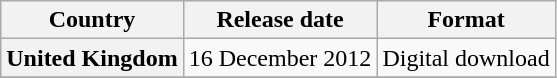<table class="wikitable plainrowheaders">
<tr>
<th scope="col">Country</th>
<th scope="col">Release date</th>
<th scope="col">Format</th>
</tr>
<tr>
<th scope="row">United Kingdom</th>
<td>16 December 2012</td>
<td>Digital download</td>
</tr>
<tr>
</tr>
</table>
